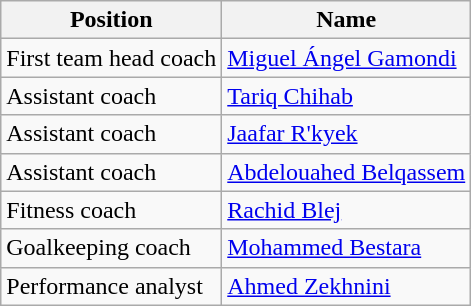<table class="wikitable" style="text-align:center;">
<tr>
<th>Position</th>
<th>Name</th>
</tr>
<tr>
<td style="text-align:left;">First team head coach</td>
<td style="text-align:left;"> <a href='#'>Miguel Ángel Gamondi</a> </td>
</tr>
<tr>
<td style="text-align:left;">Assistant coach</td>
<td style="text-align:left;"> <a href='#'>Tariq Chihab</a></td>
</tr>
<tr>
<td style="text-align:left;">Assistant coach</td>
<td style="text-align:left;"> <a href='#'>Jaafar R'kyek</a> </td>
</tr>
<tr>
<td style="text-align:left;">Assistant coach</td>
<td style="text-align:left;"> <a href='#'>Abdelouahed Belqassem</a></td>
</tr>
<tr>
<td style="text-align:left;">Fitness coach</td>
<td style="text-align:left;"> <a href='#'>Rachid Blej</a></td>
</tr>
<tr>
<td style="text-align:left;">Goalkeeping coach</td>
<td style="text-align:left;"> <a href='#'>Mohammed Bestara</a></td>
</tr>
<tr>
<td style="text-align:left;">Performance analyst</td>
<td style="text-align:left;"> <a href='#'>Ahmed Zekhnini</a></td>
</tr>
</table>
